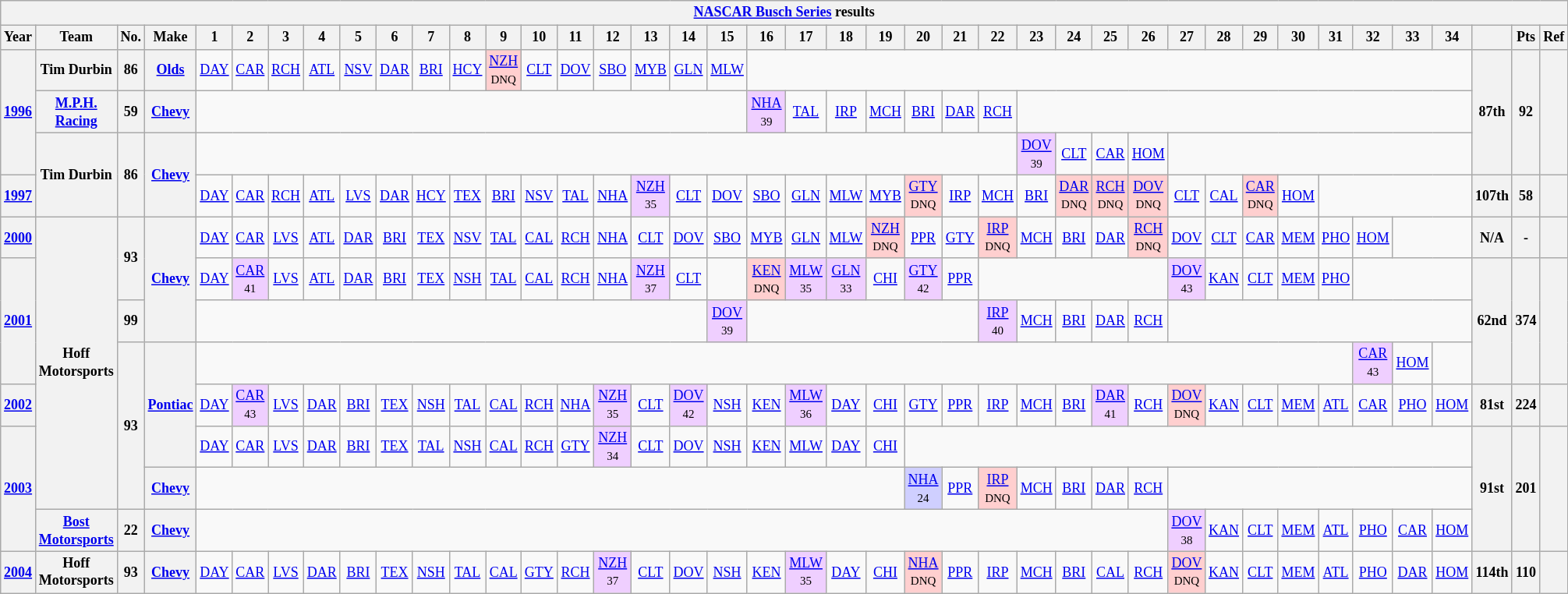<table class="wikitable" style="text-align:center; font-size:75%">
<tr>
<th colspan=42><a href='#'>NASCAR Busch Series</a> results</th>
</tr>
<tr>
<th>Year</th>
<th>Team</th>
<th>No.</th>
<th>Make</th>
<th>1</th>
<th>2</th>
<th>3</th>
<th>4</th>
<th>5</th>
<th>6</th>
<th>7</th>
<th>8</th>
<th>9</th>
<th>10</th>
<th>11</th>
<th>12</th>
<th>13</th>
<th>14</th>
<th>15</th>
<th>16</th>
<th>17</th>
<th>18</th>
<th>19</th>
<th>20</th>
<th>21</th>
<th>22</th>
<th>23</th>
<th>24</th>
<th>25</th>
<th>26</th>
<th>27</th>
<th>28</th>
<th>29</th>
<th>30</th>
<th>31</th>
<th>32</th>
<th>33</th>
<th>34</th>
<th></th>
<th>Pts</th>
<th>Ref</th>
</tr>
<tr>
<th rowspan=3><a href='#'>1996</a></th>
<th>Tim Durbin</th>
<th>86</th>
<th><a href='#'>Olds</a></th>
<td><a href='#'>DAY</a></td>
<td><a href='#'>CAR</a></td>
<td><a href='#'>RCH</a></td>
<td><a href='#'>ATL</a></td>
<td><a href='#'>NSV</a></td>
<td><a href='#'>DAR</a></td>
<td><a href='#'>BRI</a></td>
<td><a href='#'>HCY</a></td>
<td style="background:#FFCFCF;"><a href='#'>NZH</a><br><small>DNQ</small></td>
<td><a href='#'>CLT</a></td>
<td><a href='#'>DOV</a></td>
<td><a href='#'>SBO</a></td>
<td><a href='#'>MYB</a></td>
<td><a href='#'>GLN</a></td>
<td><a href='#'>MLW</a></td>
<td colspan=19></td>
<th rowspan=3>87th</th>
<th rowspan=3>92</th>
<th rowspan=3></th>
</tr>
<tr>
<th><a href='#'>M.P.H. Racing</a></th>
<th>59</th>
<th><a href='#'>Chevy</a></th>
<td colspan=15></td>
<td style="background:#EFCFFF;"><a href='#'>NHA</a><br><small>39</small></td>
<td><a href='#'>TAL</a></td>
<td><a href='#'>IRP</a></td>
<td><a href='#'>MCH</a></td>
<td><a href='#'>BRI</a></td>
<td><a href='#'>DAR</a></td>
<td><a href='#'>RCH</a></td>
<td colspan=12></td>
</tr>
<tr>
<th rowspan=2>Tim Durbin</th>
<th rowspan=2>86</th>
<th rowspan=2><a href='#'>Chevy</a></th>
<td colspan=22></td>
<td style="background:#EFCFFF;"><a href='#'>DOV</a><br><small>39</small></td>
<td><a href='#'>CLT</a></td>
<td><a href='#'>CAR</a></td>
<td><a href='#'>HOM</a></td>
<td colspan=8></td>
</tr>
<tr>
<th><a href='#'>1997</a></th>
<td><a href='#'>DAY</a></td>
<td><a href='#'>CAR</a></td>
<td><a href='#'>RCH</a></td>
<td><a href='#'>ATL</a></td>
<td><a href='#'>LVS</a></td>
<td><a href='#'>DAR</a></td>
<td><a href='#'>HCY</a></td>
<td><a href='#'>TEX</a></td>
<td><a href='#'>BRI</a></td>
<td><a href='#'>NSV</a></td>
<td><a href='#'>TAL</a></td>
<td><a href='#'>NHA</a></td>
<td style="background:#EFCFFF;"><a href='#'>NZH</a><br><small>35</small></td>
<td><a href='#'>CLT</a></td>
<td><a href='#'>DOV</a></td>
<td><a href='#'>SBO</a></td>
<td><a href='#'>GLN</a></td>
<td><a href='#'>MLW</a></td>
<td><a href='#'>MYB</a></td>
<td style="background:#FFCFCF;"><a href='#'>GTY</a><br><small>DNQ</small></td>
<td><a href='#'>IRP</a></td>
<td><a href='#'>MCH</a></td>
<td><a href='#'>BRI</a></td>
<td style="background:#FFCFCF;"><a href='#'>DAR</a><br><small>DNQ</small></td>
<td style="background:#FFCFCF;"><a href='#'>RCH</a><br><small>DNQ</small></td>
<td style="background:#FFCFCF;"><a href='#'>DOV</a><br><small>DNQ</small></td>
<td><a href='#'>CLT</a></td>
<td><a href='#'>CAL</a></td>
<td style="background:#FFCFCF;"><a href='#'>CAR</a><br><small>DNQ</small></td>
<td><a href='#'>HOM</a></td>
<td colspan=4></td>
<th>107th</th>
<th>58</th>
<th></th>
</tr>
<tr>
<th><a href='#'>2000</a></th>
<th rowspan=7>Hoff Motorsports</th>
<th rowspan=2>93</th>
<th rowspan=3><a href='#'>Chevy</a></th>
<td><a href='#'>DAY</a></td>
<td><a href='#'>CAR</a></td>
<td><a href='#'>LVS</a></td>
<td><a href='#'>ATL</a></td>
<td><a href='#'>DAR</a></td>
<td><a href='#'>BRI</a></td>
<td><a href='#'>TEX</a></td>
<td><a href='#'>NSV</a></td>
<td><a href='#'>TAL</a></td>
<td><a href='#'>CAL</a></td>
<td><a href='#'>RCH</a></td>
<td><a href='#'>NHA</a></td>
<td><a href='#'>CLT</a></td>
<td><a href='#'>DOV</a></td>
<td><a href='#'>SBO</a></td>
<td><a href='#'>MYB</a></td>
<td><a href='#'>GLN</a></td>
<td><a href='#'>MLW</a></td>
<td style="background:#FFCFCF;"><a href='#'>NZH</a><br><small>DNQ</small></td>
<td><a href='#'>PPR</a></td>
<td><a href='#'>GTY</a></td>
<td style="background:#FFCFCF;"><a href='#'>IRP</a><br><small>DNQ</small></td>
<td><a href='#'>MCH</a></td>
<td><a href='#'>BRI</a></td>
<td><a href='#'>DAR</a></td>
<td style="background:#FFCFCF;"><a href='#'>RCH</a><br><small>DNQ</small></td>
<td><a href='#'>DOV</a></td>
<td><a href='#'>CLT</a></td>
<td><a href='#'>CAR</a></td>
<td><a href='#'>MEM</a></td>
<td><a href='#'>PHO</a></td>
<td><a href='#'>HOM</a></td>
<td colspan=2></td>
<th>N/A</th>
<th>-</th>
<th></th>
</tr>
<tr>
<th rowspan=3><a href='#'>2001</a></th>
<td><a href='#'>DAY</a></td>
<td style="background:#EFCFFF;"><a href='#'>CAR</a><br><small>41</small></td>
<td><a href='#'>LVS</a></td>
<td><a href='#'>ATL</a></td>
<td><a href='#'>DAR</a></td>
<td><a href='#'>BRI</a></td>
<td><a href='#'>TEX</a></td>
<td><a href='#'>NSH</a></td>
<td><a href='#'>TAL</a></td>
<td><a href='#'>CAL</a></td>
<td><a href='#'>RCH</a></td>
<td><a href='#'>NHA</a></td>
<td style="background:#EFCFFF;"><a href='#'>NZH</a><br><small>37</small></td>
<td><a href='#'>CLT</a></td>
<td></td>
<td style="background:#FFCFCF;"><a href='#'>KEN</a><br><small>DNQ</small></td>
<td style="background:#EFCFFF;"><a href='#'>MLW</a><br><small>35</small></td>
<td style="background:#EFCFFF;"><a href='#'>GLN</a><br><small>33</small></td>
<td><a href='#'>CHI</a></td>
<td style="background:#EFCFFF;"><a href='#'>GTY</a><br><small>42</small></td>
<td><a href='#'>PPR</a></td>
<td colspan=5></td>
<td style="background:#EFCFFF;"><a href='#'>DOV</a><br><small>43</small></td>
<td><a href='#'>KAN</a></td>
<td><a href='#'>CLT</a></td>
<td><a href='#'>MEM</a></td>
<td><a href='#'>PHO</a></td>
<td colspan=3></td>
<th rowspan=3>62nd</th>
<th rowspan=3>374</th>
<th rowspan=3></th>
</tr>
<tr>
<th>99</th>
<td colspan=14></td>
<td style="background:#EFCFFF;"><a href='#'>DOV</a><br><small>39</small></td>
<td colspan=6></td>
<td style="background:#EFCFFF;"><a href='#'>IRP</a><br><small>40</small></td>
<td><a href='#'>MCH</a></td>
<td><a href='#'>BRI</a></td>
<td><a href='#'>DAR</a></td>
<td><a href='#'>RCH</a></td>
<td colspan=8></td>
</tr>
<tr>
<th rowspan=4>93</th>
<th rowspan=3><a href='#'>Pontiac</a></th>
<td colspan=31></td>
<td style="background:#EFCFFF;"><a href='#'>CAR</a><br><small>43</small></td>
<td><a href='#'>HOM</a></td>
<td></td>
</tr>
<tr>
<th><a href='#'>2002</a></th>
<td><a href='#'>DAY</a></td>
<td style="background:#EFCFFF;"><a href='#'>CAR</a><br><small>43</small></td>
<td><a href='#'>LVS</a></td>
<td><a href='#'>DAR</a></td>
<td><a href='#'>BRI</a></td>
<td><a href='#'>TEX</a></td>
<td><a href='#'>NSH</a></td>
<td><a href='#'>TAL</a></td>
<td><a href='#'>CAL</a></td>
<td><a href='#'>RCH</a></td>
<td><a href='#'>NHA</a></td>
<td style="background:#EFCFFF;"><a href='#'>NZH</a><br><small>35</small></td>
<td><a href='#'>CLT</a></td>
<td style="background:#EFCFFF;"><a href='#'>DOV</a><br><small>42</small></td>
<td><a href='#'>NSH</a></td>
<td><a href='#'>KEN</a></td>
<td style="background:#EFCFFF;"><a href='#'>MLW</a><br><small>36</small></td>
<td><a href='#'>DAY</a></td>
<td><a href='#'>CHI</a></td>
<td><a href='#'>GTY</a></td>
<td><a href='#'>PPR</a></td>
<td><a href='#'>IRP</a></td>
<td><a href='#'>MCH</a></td>
<td><a href='#'>BRI</a></td>
<td style="background:#EFCFFF;"><a href='#'>DAR</a><br><small>41</small></td>
<td><a href='#'>RCH</a></td>
<td style="background:#FFCFCF;"><a href='#'>DOV</a><br><small>DNQ</small></td>
<td><a href='#'>KAN</a></td>
<td><a href='#'>CLT</a></td>
<td><a href='#'>MEM</a></td>
<td><a href='#'>ATL</a></td>
<td><a href='#'>CAR</a></td>
<td><a href='#'>PHO</a></td>
<td><a href='#'>HOM</a></td>
<th>81st</th>
<th>224</th>
<th></th>
</tr>
<tr>
<th rowspan=3><a href='#'>2003</a></th>
<td><a href='#'>DAY</a></td>
<td><a href='#'>CAR</a></td>
<td><a href='#'>LVS</a></td>
<td><a href='#'>DAR</a></td>
<td><a href='#'>BRI</a></td>
<td><a href='#'>TEX</a></td>
<td><a href='#'>TAL</a></td>
<td><a href='#'>NSH</a></td>
<td><a href='#'>CAL</a></td>
<td><a href='#'>RCH</a></td>
<td><a href='#'>GTY</a></td>
<td style="background:#EFCFFF;"><a href='#'>NZH</a><br><small>34</small></td>
<td><a href='#'>CLT</a></td>
<td><a href='#'>DOV</a></td>
<td><a href='#'>NSH</a></td>
<td><a href='#'>KEN</a></td>
<td><a href='#'>MLW</a></td>
<td><a href='#'>DAY</a></td>
<td><a href='#'>CHI</a></td>
<td colspan=15></td>
<th rowspan=3>91st</th>
<th rowspan=3>201</th>
<th rowspan=3></th>
</tr>
<tr>
<th><a href='#'>Chevy</a></th>
<td colspan=19></td>
<td style="background:#CFCFFF;"><a href='#'>NHA</a><br><small>24</small></td>
<td><a href='#'>PPR</a></td>
<td style="background:#FFCFCF;"><a href='#'>IRP</a><br><small>DNQ</small></td>
<td><a href='#'>MCH</a></td>
<td><a href='#'>BRI</a></td>
<td><a href='#'>DAR</a></td>
<td><a href='#'>RCH</a></td>
<td colspan=8></td>
</tr>
<tr>
<th><a href='#'>Bost Motorsports</a></th>
<th>22</th>
<th><a href='#'>Chevy</a></th>
<td colspan=26></td>
<td style="background:#EFCFFF;"><a href='#'>DOV</a><br><small>38</small></td>
<td><a href='#'>KAN</a></td>
<td><a href='#'>CLT</a></td>
<td><a href='#'>MEM</a></td>
<td><a href='#'>ATL</a></td>
<td><a href='#'>PHO</a></td>
<td><a href='#'>CAR</a></td>
<td><a href='#'>HOM</a></td>
</tr>
<tr>
<th><a href='#'>2004</a></th>
<th>Hoff Motorsports</th>
<th>93</th>
<th><a href='#'>Chevy</a></th>
<td><a href='#'>DAY</a></td>
<td><a href='#'>CAR</a></td>
<td><a href='#'>LVS</a></td>
<td><a href='#'>DAR</a></td>
<td><a href='#'>BRI</a></td>
<td><a href='#'>TEX</a></td>
<td><a href='#'>NSH</a></td>
<td><a href='#'>TAL</a></td>
<td><a href='#'>CAL</a></td>
<td><a href='#'>GTY</a></td>
<td><a href='#'>RCH</a></td>
<td style="background:#EFCFFF;"><a href='#'>NZH</a><br><small>37</small></td>
<td><a href='#'>CLT</a></td>
<td><a href='#'>DOV</a></td>
<td><a href='#'>NSH</a></td>
<td><a href='#'>KEN</a></td>
<td style="background:#EFCFFF;"><a href='#'>MLW</a><br><small>35</small></td>
<td><a href='#'>DAY</a></td>
<td><a href='#'>CHI</a></td>
<td style="background:#FFCFCF;"><a href='#'>NHA</a><br><small>DNQ</small></td>
<td><a href='#'>PPR</a></td>
<td><a href='#'>IRP</a></td>
<td><a href='#'>MCH</a></td>
<td><a href='#'>BRI</a></td>
<td><a href='#'>CAL</a></td>
<td><a href='#'>RCH</a></td>
<td style="background:#FFCFCF;"><a href='#'>DOV</a><br><small>DNQ</small></td>
<td><a href='#'>KAN</a></td>
<td><a href='#'>CLT</a></td>
<td><a href='#'>MEM</a></td>
<td><a href='#'>ATL</a></td>
<td><a href='#'>PHO</a></td>
<td><a href='#'>DAR</a></td>
<td><a href='#'>HOM</a></td>
<th>114th</th>
<th>110</th>
<th></th>
</tr>
</table>
